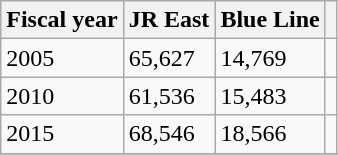<table class="wikitable">
<tr>
<th>Fiscal year</th>
<th>JR East</th>
<th>Blue Line</th>
<th></th>
</tr>
<tr>
<td>2005</td>
<td>65,627</td>
<td>14,769</td>
<td></td>
</tr>
<tr>
<td>2010</td>
<td>61,536</td>
<td>15,483</td>
<td></td>
</tr>
<tr>
<td>2015</td>
<td>68,546</td>
<td>18,566</td>
<td></td>
</tr>
<tr>
</tr>
</table>
